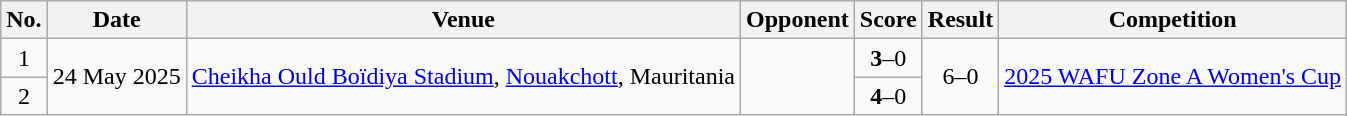<table class="wikitable sortable">
<tr>
<th scope="col">No.</th>
<th scope="col">Date</th>
<th scope="col">Venue</th>
<th scope="col">Opponent</th>
<th scope="col">Score</th>
<th scope="col">Result</th>
<th scope="col">Competition</th>
</tr>
<tr>
<td align="center">1</td>
<td rowspan=2>24 May 2025</td>
<td rowspan=2><a href='#'>Cheikha Ould Boïdiya Stadium</a>, <a href='#'>Nouakchott</a>, Mauritania</td>
<td rowspan=2></td>
<td align="center"><strong>3</strong>–0</td>
<td style="text-align:center" rowspan=2>6–0</td>
<td rowspan=2><a href='#'>2025 WAFU Zone A Women's Cup</a></td>
</tr>
<tr>
<td align="center">2</td>
<td align="center"><strong>4</strong>–0</td>
</tr>
</table>
